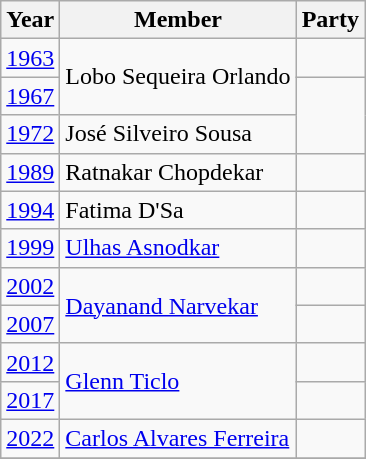<table class="wikitable sortable">
<tr>
<th>Year</th>
<th>Member</th>
<th colspan="2">Party</th>
</tr>
<tr>
<td><a href='#'>1963</a></td>
<td rowspan=2>Lobo Sequeira Orlando</td>
<td></td>
</tr>
<tr>
<td><a href='#'>1967</a></td>
</tr>
<tr>
<td><a href='#'>1972</a></td>
<td>José Silveiro Sousa</td>
</tr>
<tr>
<td><a href='#'>1989</a></td>
<td>Ratnakar Chopdekar</td>
<td></td>
</tr>
<tr>
<td><a href='#'>1994</a></td>
<td>Fatima D'Sa</td>
<td></td>
</tr>
<tr>
<td><a href='#'>1999</a></td>
<td><a href='#'>Ulhas Asnodkar</a></td>
<td></td>
</tr>
<tr>
<td><a href='#'>2002</a></td>
<td rowspan=2><a href='#'>Dayanand Narvekar</a></td>
<td></td>
</tr>
<tr>
<td><a href='#'>2007</a></td>
</tr>
<tr>
<td><a href='#'>2012</a></td>
<td rowspan=2><a href='#'>Glenn Ticlo</a></td>
<td></td>
</tr>
<tr>
<td><a href='#'>2017</a></td>
</tr>
<tr>
<td><a href='#'>2022</a></td>
<td><a href='#'>Carlos Alvares Ferreira</a></td>
<td></td>
</tr>
<tr>
</tr>
</table>
